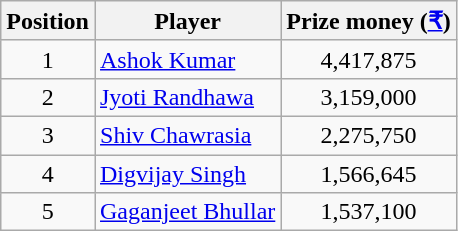<table class=wikitable>
<tr>
<th>Position</th>
<th>Player</th>
<th>Prize money (<a href='#'>₹</a>)</th>
</tr>
<tr>
<td align=center>1</td>
<td> <a href='#'>Ashok Kumar</a></td>
<td align=center>4,417,875</td>
</tr>
<tr>
<td align=center>2</td>
<td> <a href='#'>Jyoti Randhawa</a></td>
<td align=center>3,159,000</td>
</tr>
<tr>
<td align=center>3</td>
<td> <a href='#'>Shiv Chawrasia</a></td>
<td align=center>2,275,750</td>
</tr>
<tr>
<td align=center>4</td>
<td> <a href='#'>Digvijay Singh</a></td>
<td align=center>1,566,645</td>
</tr>
<tr>
<td align=center>5</td>
<td> <a href='#'>Gaganjeet Bhullar</a></td>
<td align=center>1,537,100</td>
</tr>
</table>
